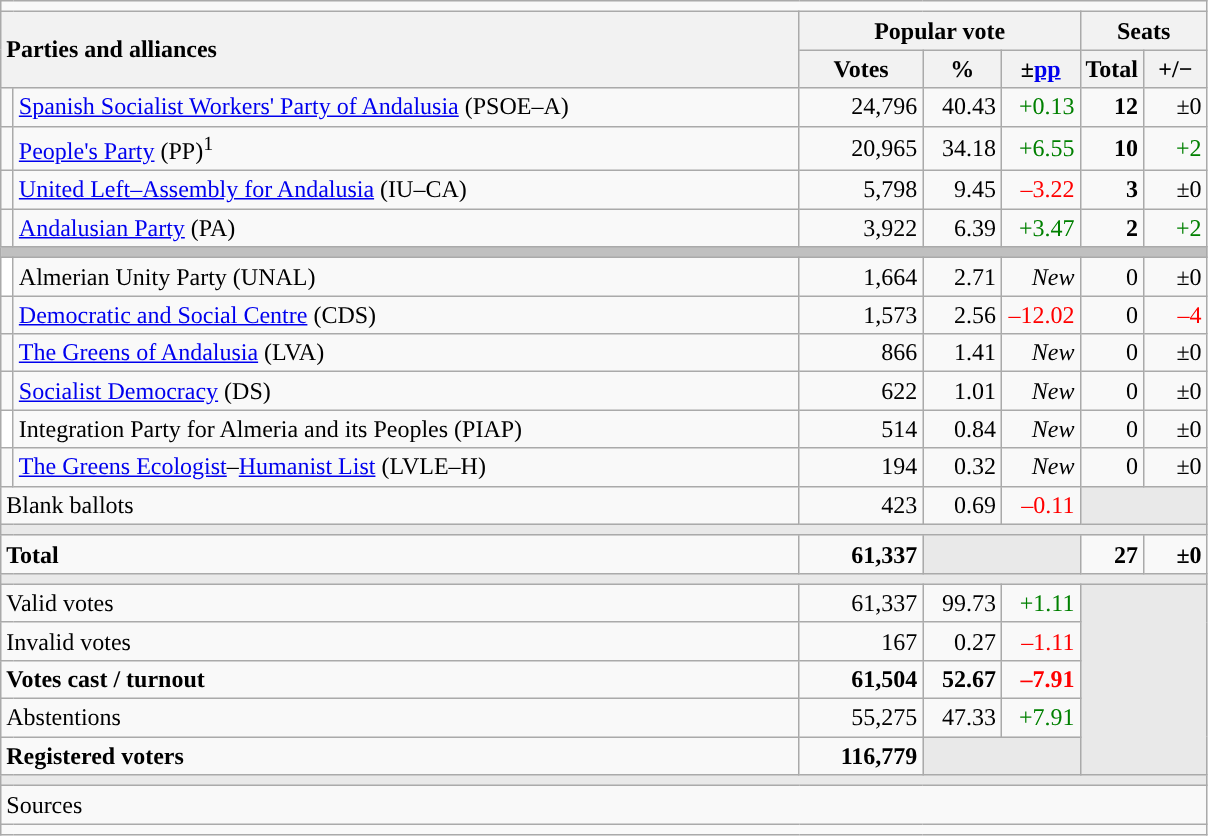<table class="wikitable" style="text-align:right;">
<tr>
<td colspan="7"></td>
</tr>
<tr>
<th style="text-align:left;" rowspan="2" colspan="2" width="525">Parties and alliances</th>
<th colspan="3">Popular vote</th>
<th colspan="2">Seats</th>
</tr>
<tr>
<th width="75">Votes</th>
<th width="45">%</th>
<th width="45">±<a href='#'>pp</a></th>
<th width="35">Total</th>
<th width="35">+/−</th>
</tr>
<tr>
<td width="1" style="color:inherit;background:"></td>
<td align="left"><a href='#'>Spanish Socialist Workers' Party of Andalusia</a> (PSOE–A)</td>
<td>24,796</td>
<td>40.43</td>
<td style="color:green;">+0.13</td>
<td><strong>12</strong></td>
<td>±0</td>
</tr>
<tr>
<td style="color:inherit;background:"></td>
<td align="left"><a href='#'>People's Party</a> (PP)<sup>1</sup></td>
<td>20,965</td>
<td>34.18</td>
<td style="color:green;">+6.55</td>
<td><strong>10</strong></td>
<td style="color:green;">+2</td>
</tr>
<tr>
<td style="color:inherit;background:"></td>
<td align="left"><a href='#'>United Left–Assembly for Andalusia</a> (IU–CA)</td>
<td>5,798</td>
<td>9.45</td>
<td style="color:red;">–3.22</td>
<td><strong>3</strong></td>
<td>±0</td>
</tr>
<tr>
<td style="color:inherit;background:"></td>
<td align="left"><a href='#'>Andalusian Party</a> (PA)</td>
<td>3,922</td>
<td>6.39</td>
<td style="color:green;">+3.47</td>
<td><strong>2</strong></td>
<td style="color:green;">+2</td>
</tr>
<tr>
<td colspan="7" bgcolor="#C0C0C0"></td>
</tr>
<tr>
<td bgcolor="white"></td>
<td align="left">Almerian Unity Party (UNAL)</td>
<td>1,664</td>
<td>2.71</td>
<td><em>New</em></td>
<td>0</td>
<td>±0</td>
</tr>
<tr>
<td style="color:inherit;background:"></td>
<td align="left"><a href='#'>Democratic and Social Centre</a> (CDS)</td>
<td>1,573</td>
<td>2.56</td>
<td style="color:red;">–12.02</td>
<td>0</td>
<td style="color:red;">–4</td>
</tr>
<tr>
<td style="color:inherit;background:"></td>
<td align="left"><a href='#'>The Greens of Andalusia</a> (LVA)</td>
<td>866</td>
<td>1.41</td>
<td><em>New</em></td>
<td>0</td>
<td>±0</td>
</tr>
<tr>
<td style="color:inherit;background:"></td>
<td align="left"><a href='#'>Socialist Democracy</a> (DS)</td>
<td>622</td>
<td>1.01</td>
<td><em>New</em></td>
<td>0</td>
<td>±0</td>
</tr>
<tr>
<td bgcolor="white"></td>
<td align="left">Integration Party for Almeria and its Peoples (PIAP)</td>
<td>514</td>
<td>0.84</td>
<td><em>New</em></td>
<td>0</td>
<td>±0</td>
</tr>
<tr>
<td style="color:inherit;background:"></td>
<td align="left"><a href='#'>The Greens Ecologist</a>–<a href='#'>Humanist List</a> (LVLE–H)</td>
<td>194</td>
<td>0.32</td>
<td><em>New</em></td>
<td>0</td>
<td>±0</td>
</tr>
<tr>
<td align="left" colspan="2">Blank ballots</td>
<td>423</td>
<td>0.69</td>
<td style="color:red;">–0.11</td>
<td bgcolor="#E9E9E9" colspan="2"></td>
</tr>
<tr>
<td colspan="7" bgcolor="#E9E9E9"></td>
</tr>
<tr style="font-weight:bold;">
<td align="left" colspan="2">Total</td>
<td>61,337</td>
<td bgcolor="#E9E9E9" colspan="2"></td>
<td>27</td>
<td>±0</td>
</tr>
<tr>
<td colspan="7" bgcolor="#E9E9E9"></td>
</tr>
<tr>
<td align="left" colspan="2">Valid votes</td>
<td>61,337</td>
<td>99.73</td>
<td style="color:green;">+1.11</td>
<td bgcolor="#E9E9E9" colspan="2" rowspan="5"></td>
</tr>
<tr>
<td align="left" colspan="2">Invalid votes</td>
<td>167</td>
<td>0.27</td>
<td style="color:red;">–1.11</td>
</tr>
<tr style="font-weight:bold;">
<td align="left" colspan="2">Votes cast / turnout</td>
<td>61,504</td>
<td>52.67</td>
<td style="color:red;">–7.91</td>
</tr>
<tr>
<td align="left" colspan="2">Abstentions</td>
<td>55,275</td>
<td>47.33</td>
<td style="color:green;">+7.91</td>
</tr>
<tr style="font-weight:bold;">
<td align="left" colspan="2">Registered voters</td>
<td>116,779</td>
<td bgcolor="#E9E9E9" colspan="2"></td>
</tr>
<tr>
<td colspan="7" bgcolor="#E9E9E9"></td>
</tr>
<tr>
<td align="left" colspan="7">Sources</td>
</tr>
<tr>
<td colspan="7" style="text-align:left; max-width:790px;"></td>
</tr>
</table>
